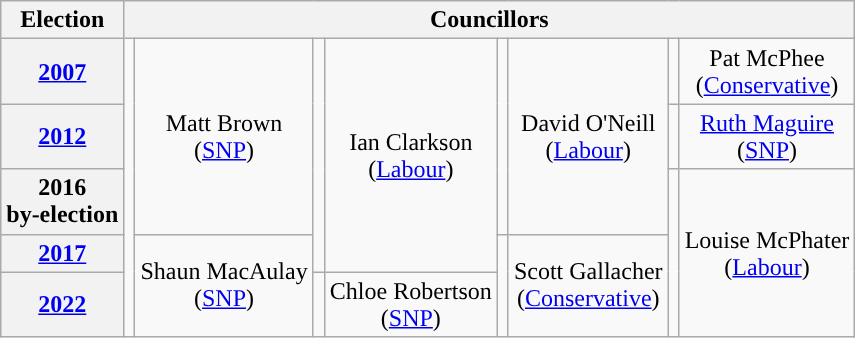<table class="wikitable" style="text-align:center">
<tr>
<th>Election</th>
<th colspan=8>Councillors</th>
</tr>
<tr>
<th><a href='#'>2007</a></th>
<td rowspan=5; style="background-color: "></td>
<td rowspan=3>Matt Brown<br>(<a href='#'>SNP</a>)</td>
<td rowspan=4; style="background-color: "></td>
<td rowspan=4>Ian Clarkson<br>(<a href='#'>Labour</a>)</td>
<td rowspan=3; style="background-color: "></td>
<td rowspan=3>David O'Neill<br>(<a href='#'>Labour</a>)</td>
<td rowspan=1; style="background-color: "></td>
<td rowspan=1>Pat McPhee<br>(<a href='#'>Conservative</a>)</td>
</tr>
<tr>
<th><a href='#'>2012</a></th>
<td rowspan=1; style="background-color: "></td>
<td rowspan=1><a href='#'>Ruth Maguire</a><br>(<a href='#'>SNP</a>)</td>
</tr>
<tr>
<th>2016<br>by-election</th>
<td rowspan=3; style="background-color: "></td>
<td rowspan=3>Louise McPhater<br>(<a href='#'>Labour</a>)</td>
</tr>
<tr>
<th><a href='#'>2017</a></th>
<td rowspan=2>Shaun MacAulay<br>(<a href='#'>SNP</a>)</td>
<td rowspan=2; style="background-color: "></td>
<td rowspan=2>Scott Gallacher<br>(<a href='#'>Conservative</a>)</td>
</tr>
<tr>
<th><a href='#'>2022</a></th>
<td rowspan=1; style="background-color: "></td>
<td rowspan=1>Chloe Robertson<br>(<a href='#'>SNP</a>)</td>
</tr>
</table>
